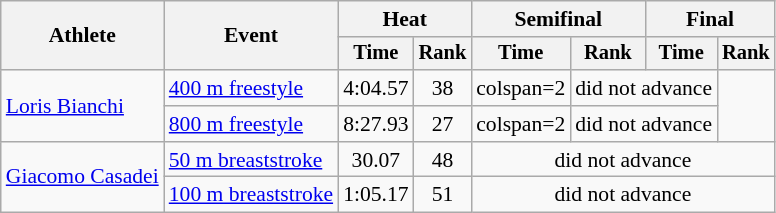<table class="wikitable" style="text-align:center; font-size:90%">
<tr>
<th rowspan="2">Athlete</th>
<th rowspan="2">Event</th>
<th colspan="2">Heat</th>
<th colspan="2">Semifinal</th>
<th colspan="2">Final</th>
</tr>
<tr style="font-size:95%">
<th>Time</th>
<th>Rank</th>
<th>Time</th>
<th>Rank</th>
<th>Time</th>
<th>Rank</th>
</tr>
<tr>
<td rowspan=2 align=left><a href='#'>Loris Bianchi</a></td>
<td align=left><a href='#'>400 m freestyle</a></td>
<td>4:04.57</td>
<td>38</td>
<td>colspan=2 </td>
<td colspan=2>did not advance</td>
</tr>
<tr>
<td align=left><a href='#'>800 m freestyle</a></td>
<td>8:27.93</td>
<td>27</td>
<td>colspan=2 </td>
<td colspan=2>did not advance</td>
</tr>
<tr>
<td rowspan=2 align=left><a href='#'>Giacomo Casadei</a></td>
<td align=left><a href='#'>50 m breaststroke</a></td>
<td>30.07</td>
<td>48</td>
<td colspan=4>did not advance</td>
</tr>
<tr>
<td align=left><a href='#'>100 m breaststroke</a></td>
<td>1:05.17</td>
<td>51</td>
<td colspan=4>did not advance</td>
</tr>
</table>
